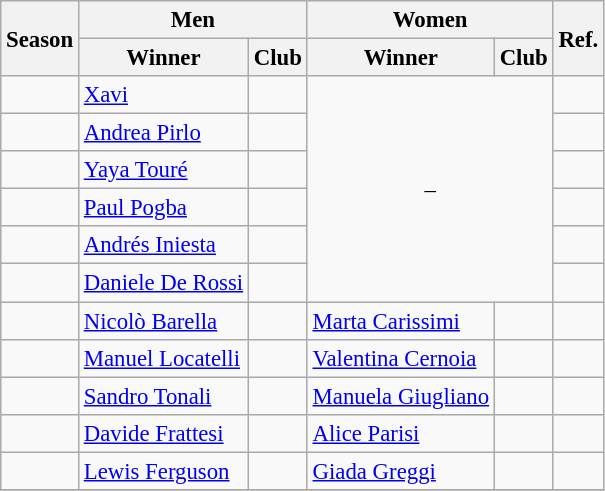<table class="wikitable" style="font-size: 95%;">
<tr>
<th rowspan=2>Season</th>
<th colspan=2>Men</th>
<th colspan=2>Women</th>
<th rowspan=2>Ref.</th>
</tr>
<tr>
<th>Winner</th>
<th>Club</th>
<th>Winner</th>
<th>Club</th>
</tr>
<tr>
<td></td>
<td> <a href='#'>Xavi</a></td>
<td></td>
<td colspan="2" rowspan="6" align="center">–</td>
<td></td>
</tr>
<tr>
<td></td>
<td> <a href='#'>Andrea Pirlo</a></td>
<td></td>
<td></td>
</tr>
<tr>
<td></td>
<td> <a href='#'>Yaya Touré</a></td>
<td></td>
<td></td>
</tr>
<tr>
<td></td>
<td> <a href='#'>Paul Pogba</a></td>
<td></td>
<td></td>
</tr>
<tr>
<td></td>
<td> <a href='#'>Andrés Iniesta</a></td>
<td></td>
<td></td>
</tr>
<tr>
<td></td>
<td> <a href='#'>Daniele De Rossi</a></td>
<td></td>
<td></td>
</tr>
<tr>
<td></td>
<td> <a href='#'>Nicolò Barella</a></td>
<td></td>
<td> <a href='#'>Marta Carissimi</a></td>
<td></td>
<td></td>
</tr>
<tr>
<td></td>
<td> <a href='#'>Manuel Locatelli</a></td>
<td></td>
<td> <a href='#'>Valentina Cernoia</a></td>
<td></td>
<td></td>
</tr>
<tr>
<td></td>
<td> <a href='#'>Sandro Tonali</a></td>
<td></td>
<td> <a href='#'>Manuela Giugliano</a></td>
<td></td>
<td></td>
</tr>
<tr>
<td></td>
<td> <a href='#'>Davide Frattesi</a></td>
<td></td>
<td> <a href='#'>Alice Parisi</a></td>
<td></td>
<td></td>
</tr>
<tr>
<td></td>
<td> <a href='#'>Lewis Ferguson</a></td>
<td></td>
<td> <a href='#'>Giada Greggi</a></td>
<td></td>
<td></td>
</tr>
<tr o>
</tr>
</table>
